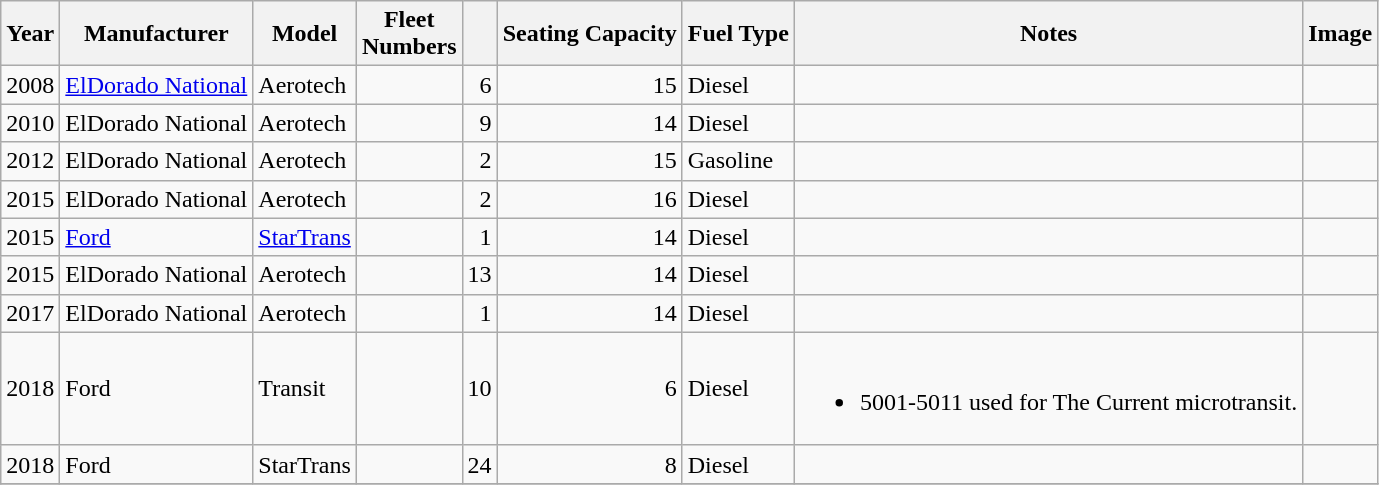<table class="wikitable sortable">
<tr>
<th>Year</th>
<th>Manufacturer</th>
<th>Model</th>
<th>Fleet<br>Numbers</th>
<th></th>
<th>Seating Capacity</th>
<th>Fuel Type</th>
<th class="unsortable">Notes</th>
<th class="unsortable">Image</th>
</tr>
<tr>
<td>2008</td>
<td><a href='#'>ElDorado National</a></td>
<td>Aerotech</td>
<td align=right></td>
<td align=right>6</td>
<td align=right>15</td>
<td>Diesel</td>
<td></td>
<td></td>
</tr>
<tr>
<td>2010</td>
<td>ElDorado National</td>
<td>Aerotech</td>
<td align=right></td>
<td align=right>9</td>
<td align=right>14</td>
<td>Diesel</td>
<td></td>
<td></td>
</tr>
<tr>
<td>2012</td>
<td>ElDorado National</td>
<td>Aerotech</td>
<td align=right></td>
<td align=right>2</td>
<td align=right>15</td>
<td>Gasoline</td>
<td></td>
<td></td>
</tr>
<tr>
<td>2015</td>
<td>ElDorado National</td>
<td>Aerotech</td>
<td align=right></td>
<td align=right>2</td>
<td align=right>16</td>
<td>Diesel</td>
<td></td>
<td></td>
</tr>
<tr>
<td>2015</td>
<td><a href='#'>Ford</a></td>
<td><a href='#'>StarTrans</a></td>
<td align=right></td>
<td align=right>1</td>
<td align=right>14</td>
<td>Diesel</td>
<td></td>
<td></td>
</tr>
<tr>
<td>2015</td>
<td>ElDorado National</td>
<td>Aerotech</td>
<td align=right></td>
<td align=right>13</td>
<td align=right>14</td>
<td>Diesel</td>
<td></td>
<td></td>
</tr>
<tr>
<td>2017</td>
<td>ElDorado National</td>
<td>Aerotech</td>
<td align=right></td>
<td align=right>1</td>
<td align=right>14</td>
<td>Diesel</td>
<td></td>
<td></td>
</tr>
<tr>
<td>2018</td>
<td>Ford</td>
<td>Transit</td>
<td align="right"></td>
<td align="right">10</td>
<td align="right">6</td>
<td>Diesel</td>
<td><br><ul><li>5001-5011 used for The Current microtransit.</li></ul></td>
<td></td>
</tr>
<tr>
<td>2018</td>
<td>Ford</td>
<td>StarTrans</td>
<td align=right></td>
<td align=right>24</td>
<td align=right>8</td>
<td>Diesel</td>
<td></td>
<td></td>
</tr>
<tr>
</tr>
</table>
